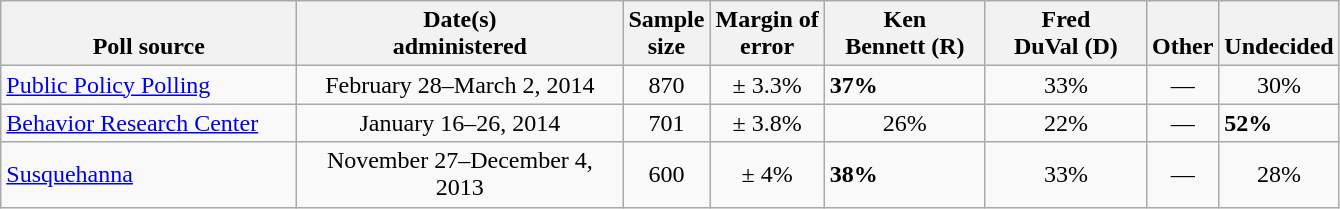<table class="wikitable">
<tr valign= bottom>
<th style="width:190px;">Poll source</th>
<th style="width:210px;">Date(s)<br>administered</th>
<th class=small>Sample<br>size</th>
<th class=small>Margin of<br>error</th>
<th style="width:100px;">Ken<br>Bennett (R)</th>
<th style="width:100px;">Fred<br>DuVal (D)</th>
<th style="width:40px;">Other</th>
<th style="width:40px;">Undecided</th>
</tr>
<tr>
<td><a href='#'>Public Policy Polling</a></td>
<td align=center>February 28–March 2, 2014</td>
<td align=center>870</td>
<td align=center>± 3.3%</td>
<td><strong>37%</strong></td>
<td align=center>33%</td>
<td align=center>—</td>
<td align=center>30%</td>
</tr>
<tr>
<td><a href='#'>Behavior Research Center</a></td>
<td align=center>January 16–26, 2014</td>
<td align=center>701</td>
<td align=center>± 3.8%</td>
<td align=center>26%</td>
<td align=center>22%</td>
<td align=center>—</td>
<td><strong>52%</strong></td>
</tr>
<tr>
<td><a href='#'>Susquehanna</a></td>
<td align=center>November 27–December 4, 2013</td>
<td align=center>600</td>
<td align=center>± 4%</td>
<td><strong>38%</strong></td>
<td align=center>33%</td>
<td align=center>—</td>
<td align=center>28%</td>
</tr>
</table>
